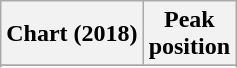<table class="wikitable sortable plainrowheaders" style="text-align:center">
<tr>
<th scope="col">Chart (2018)</th>
<th scope="col">Peak<br> position</th>
</tr>
<tr>
</tr>
<tr>
</tr>
<tr>
</tr>
</table>
